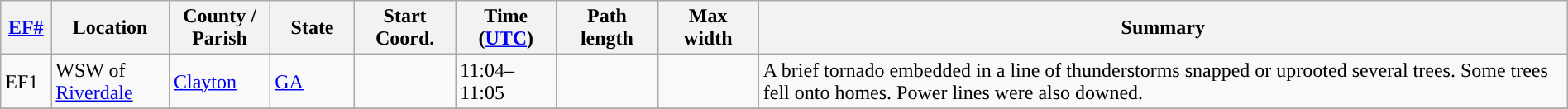<table class="wikitable sortable" style="width:100%;">
<tr>
<th scope="col"  style="width:3%; text-align:center;"><a href='#'>EF#</a></th>
<th scope="col"  style="width:7%; text-align:center;" class="unsortable">Location</th>
<th scope="col"  style="width:6%; text-align:center;" class="unsortable">County / Parish</th>
<th scope="col"  style="width:5%; text-align:center;">State</th>
<th scope="col"  style="width:6%; text-align:center;">Start Coord.</th>
<th scope="col"  style="width:6%; text-align:center;">Time (<a href='#'>UTC</a>)</th>
<th scope="col"  style="width:6%; text-align:center;">Path length</th>
<th scope="col"  style="width:6%; text-align:center;">Max width</th>
<th scope="col" class="unsortable" style="width:48%; text-align:center;">Summary</th>
</tr>
<tr>
<td>EF1</td>
<td>WSW of <a href='#'>Riverdale</a></td>
<td><a href='#'>Clayton</a></td>
<td><a href='#'>GA</a></td>
<td></td>
<td>11:04–11:05</td>
<td></td>
<td></td>
<td>A brief tornado embedded in a line of thunderstorms snapped or uprooted several trees. Some trees fell onto homes. Power lines were also downed.</td>
</tr>
<tr>
</tr>
</table>
